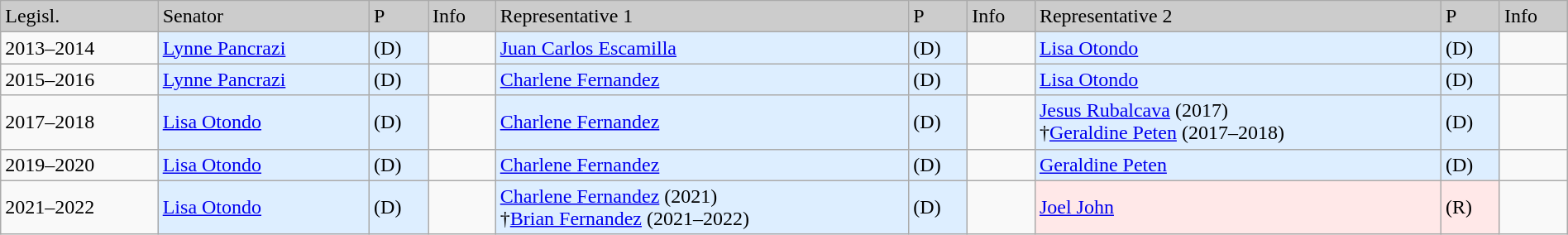<table class=wikitable width="100%" border="1">
<tr style="background-color:#cccccc;">
<td>Legisl.</td>
<td>Senator</td>
<td>P</td>
<td>Info</td>
<td>Representative 1</td>
<td>P</td>
<td>Info</td>
<td>Representative 2</td>
<td>P</td>
<td>Info</td>
</tr>
<tr>
<td>2013–2014</td>
<td style="background:#DDEEFF"><a href='#'>Lynne Pancrazi</a></td>
<td style="background:#DDEEFF">(D)</td>
<td></td>
<td style="background:#DDEEFF"><a href='#'>Juan Carlos Escamilla</a></td>
<td style="background:#DDEEFF">(D)</td>
<td></td>
<td style="background:#DDEEFF"><a href='#'>Lisa Otondo</a></td>
<td style="background:#DDEEFF">(D)</td>
<td></td>
</tr>
<tr>
<td>2015–2016</td>
<td style="background:#DDEEFF"><a href='#'>Lynne Pancrazi</a></td>
<td style="background:#DDEEFF">(D)</td>
<td></td>
<td style="background:#DDEEFF"><a href='#'>Charlene Fernandez</a></td>
<td style="background:#DDEEFF">(D)</td>
<td></td>
<td style="background:#DDEEFF"><a href='#'>Lisa Otondo</a></td>
<td style="background:#DDEEFF">(D)</td>
<td></td>
</tr>
<tr>
<td>2017–2018</td>
<td style="background:#DDEEFF"><a href='#'>Lisa Otondo</a></td>
<td style="background:#DDEEFF">(D)</td>
<td></td>
<td style="background:#DDEEFF"><a href='#'>Charlene Fernandez</a></td>
<td style="background:#DDEEFF">(D)</td>
<td></td>
<td style="background:#DDEEFF"><a href='#'>Jesus Rubalcava</a> (2017)<br> †<a href='#'>Geraldine Peten</a> (2017–2018)</td>
<td style="background:#DDEEFF">(D)</td>
<td></td>
</tr>
<tr>
<td>2019–2020</td>
<td style="background:#DDEEFF"><a href='#'>Lisa Otondo</a></td>
<td style="background:#DDEEFF">(D)</td>
<td></td>
<td style="background:#DDEEFF"><a href='#'>Charlene Fernandez</a></td>
<td style="background:#DDEEFF">(D)</td>
<td></td>
<td style="background:#DDEEFF"><a href='#'>Geraldine Peten</a></td>
<td style="background:#DDEEFF">(D)</td>
<td></td>
</tr>
<tr>
<td>2021–2022</td>
<td style="background:#DDEEFF"><a href='#'>Lisa Otondo</a></td>
<td style="background:#DDEEFF">(D)</td>
<td></td>
<td style="background:#DDEEFF"><a href='#'>Charlene Fernandez</a> (2021)<br>†<a href='#'>Brian Fernandez</a> (2021–2022)</td>
<td style="background:#DDEEFF">(D)</td>
<td></td>
<td style="background:#FFE8E8"><a href='#'>Joel John</a></td>
<td style="background:#FFE8E8">(R)</td>
<td></td>
</tr>
</table>
